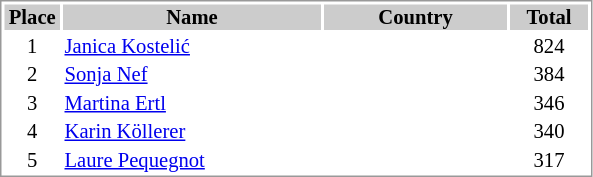<table border="0" style="border: 1px solid #999; background-color:#FFFFFF; text-align:left; font-size:86%; line-height:15px;">
<tr align="center" bgcolor="#CCCCCC">
<th width=35>Place</th>
<th width=170>Name</th>
<th width=120>Country</th>
<th width=50>Total</th>
</tr>
<tr>
<td align=center>1</td>
<td><a href='#'>Janica Kostelić</a></td>
<td></td>
<td align=center>824</td>
</tr>
<tr>
<td align=center>2</td>
<td><a href='#'>Sonja Nef</a></td>
<td></td>
<td align=center>384</td>
</tr>
<tr>
<td align=center>3</td>
<td><a href='#'>Martina Ertl</a></td>
<td></td>
<td align=center>346</td>
</tr>
<tr>
<td align=center>4</td>
<td><a href='#'>Karin Köllerer</a></td>
<td></td>
<td align=center>340</td>
</tr>
<tr>
<td align=center>5</td>
<td><a href='#'>Laure Pequegnot</a></td>
<td></td>
<td align=center>317</td>
</tr>
</table>
